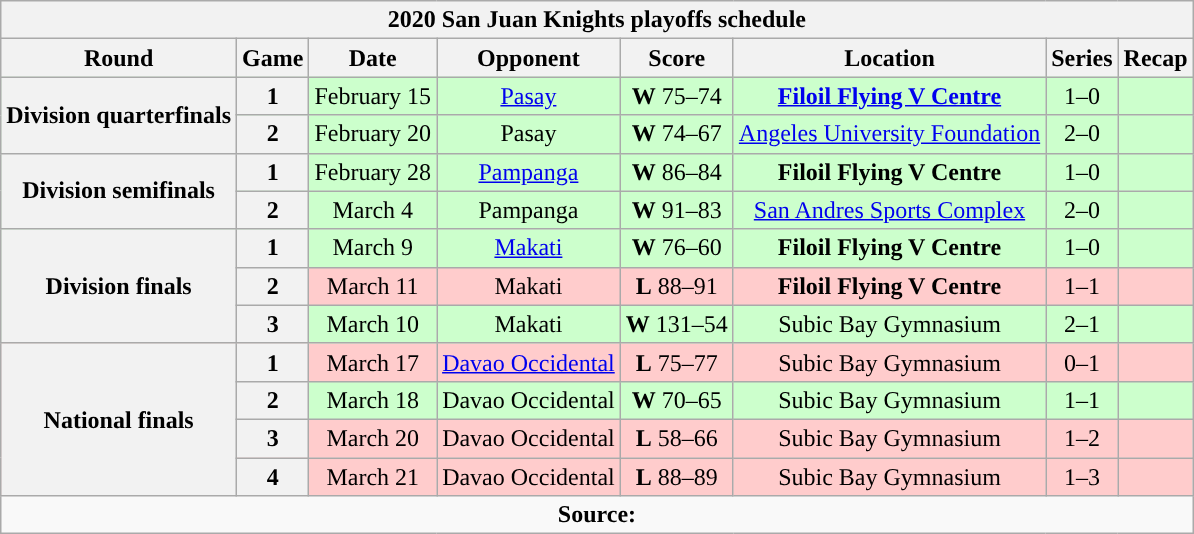<table class="wikitable" style="text-align:center">
<tr>
<th colspan=8>2020 San Juan Knights playoffs schedule</th>
</tr>
<tr>
<th>Round</th>
<th>Game</th>
<th>Date</th>
<th>Opponent</th>
<th>Score</th>
<th>Location</th>
<th>Series</th>
<th>Recap<br></th>
</tr>
<tr style="background:#cfc">
<th rowspan=2>Division quarterfinals</th>
<th>1</th>
<td>February 15</td>
<td><a href='#'>Pasay</a></td>
<td><strong>W</strong> 75–74</td>
<td><strong><a href='#'>Filoil Flying V Centre</a></strong></td>
<td>1–0</td>
<td></td>
</tr>
<tr style="background:#cfc">
<th>2</th>
<td>February 20</td>
<td>Pasay</td>
<td><strong>W</strong> 74–67</td>
<td><a href='#'>Angeles University Foundation</a></td>
<td>2–0</td>
<td><br></td>
</tr>
<tr style="background:#cfc">
<th rowspan=2>Division semifinals</th>
<th>1</th>
<td>February 28</td>
<td><a href='#'>Pampanga</a></td>
<td><strong>W</strong> 86–84</td>
<td><strong>Filoil Flying V Centre</strong></td>
<td>1–0</td>
<td></td>
</tr>
<tr style="background:#cfc">
<th>2</th>
<td>March 4</td>
<td>Pampanga</td>
<td><strong>W</strong> 91–83</td>
<td><a href='#'>San Andres Sports Complex</a></td>
<td>2–0</td>
<td><br></td>
</tr>
<tr style="background:#cfc">
<th rowspan=3>Division finals</th>
<th>1</th>
<td>March 9</td>
<td><a href='#'>Makati</a></td>
<td><strong>W</strong> 76–60</td>
<td><strong>Filoil Flying V Centre</strong></td>
<td>1–0</td>
<td></td>
</tr>
<tr style="background:#fcc">
<th>2</th>
<td>March 11</td>
<td>Makati</td>
<td><strong>L</strong> 88–91</td>
<td><strong>Filoil Flying V Centre</strong></td>
<td>1–1</td>
<td></td>
</tr>
<tr style="background:#cfc">
<th>3</th>
<td>March 10</td>
<td>Makati</td>
<td><strong>W</strong> 131–54</td>
<td>Subic Bay Gymnasium</td>
<td>2–1</td>
<td><br></td>
</tr>
<tr style="background:#fcc">
<th rowspan=4>National finals</th>
<th>1</th>
<td>March 17</td>
<td><a href='#'>Davao Occidental</a></td>
<td><strong>L</strong> 75–77</td>
<td>Subic Bay Gymnasium</td>
<td>0–1</td>
<td></td>
</tr>
<tr style="background:#cfc">
<th>2</th>
<td>March 18</td>
<td>Davao Occidental</td>
<td><strong>W</strong> 70–65</td>
<td>Subic Bay Gymnasium</td>
<td>1–1</td>
<td></td>
</tr>
<tr style="background:#fcc">
<th>3</th>
<td>March 20</td>
<td>Davao Occidental</td>
<td><strong>L</strong> 58–66</td>
<td>Subic Bay Gymnasium</td>
<td>1–2</td>
<td></td>
</tr>
<tr style="background:#fcc">
<th>4</th>
<td>March 21</td>
<td>Davao Occidental</td>
<td><strong>L</strong> 88–89</td>
<td>Subic Bay Gymnasium</td>
<td>1–3</td>
<td></td>
</tr>
<tr>
<td colspan=8 align=center><strong>Source: </strong></td>
</tr>
</table>
